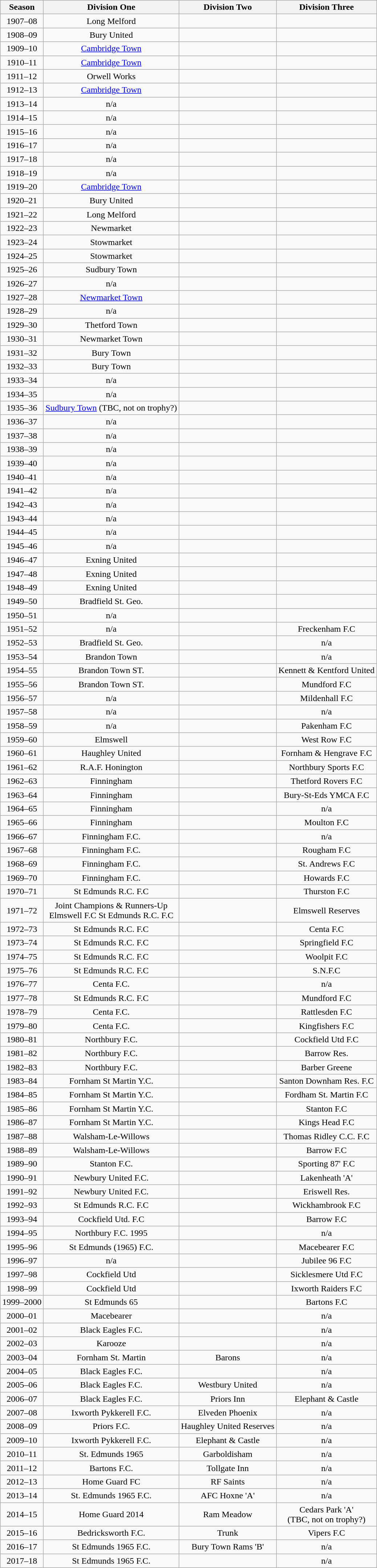<table class=wikitable style=text-align:center>
<tr>
<th>Season</th>
<th>Division One</th>
<th>Division Two</th>
<th>Division Three</th>
</tr>
<tr>
<td>1907–08</td>
<td>Long  Melford</td>
<td></td>
<td></td>
</tr>
<tr>
<td>1908–09</td>
<td>Bury United</td>
<td></td>
<td></td>
</tr>
<tr>
<td>1909–10</td>
<td><a href='#'>Cambridge Town</a></td>
<td></td>
<td></td>
</tr>
<tr>
<td>1910–11</td>
<td><a href='#'>Cambridge Town</a></td>
<td></td>
<td></td>
</tr>
<tr>
<td>1911–12</td>
<td>Orwell  Works</td>
<td></td>
<td></td>
</tr>
<tr>
<td>1912–13</td>
<td><a href='#'>Cambridge Town</a></td>
<td></td>
<td></td>
</tr>
<tr>
<td>1913–14</td>
<td>n/a</td>
<td></td>
<td></td>
</tr>
<tr>
<td>1914–15</td>
<td>n/a</td>
<td></td>
<td></td>
</tr>
<tr>
<td>1915–16</td>
<td>n/a</td>
<td></td>
<td></td>
</tr>
<tr>
<td>1916–17</td>
<td>n/a</td>
<td></td>
<td></td>
</tr>
<tr>
<td>1917–18</td>
<td>n/a</td>
<td></td>
<td></td>
</tr>
<tr>
<td>1918–19</td>
<td>n/a</td>
<td></td>
<td></td>
</tr>
<tr>
<td>1919–20</td>
<td><a href='#'>Cambridge Town</a></td>
<td></td>
<td></td>
</tr>
<tr>
<td>1920–21</td>
<td>Bury  United</td>
<td></td>
<td></td>
</tr>
<tr>
<td>1921–22</td>
<td>Long Melford</td>
<td></td>
<td></td>
</tr>
<tr>
<td>1922–23</td>
<td>Newmarket</td>
<td></td>
<td></td>
</tr>
<tr>
<td>1923–24</td>
<td>Stowmarket</td>
<td></td>
<td></td>
</tr>
<tr>
<td>1924–25</td>
<td>Stowmarket</td>
<td></td>
<td></td>
</tr>
<tr>
<td>1925–26</td>
<td>Sudbury Town</td>
<td></td>
<td></td>
</tr>
<tr>
<td>1926–27</td>
<td>n/a</td>
<td></td>
<td></td>
</tr>
<tr>
<td>1927–28</td>
<td><a href='#'>Newmarket Town</a></td>
<td></td>
<td></td>
</tr>
<tr>
<td>1928–29</td>
<td>n/a</td>
<td></td>
<td></td>
</tr>
<tr>
<td>1929–30</td>
<td>Thetford  Town</td>
<td></td>
<td></td>
</tr>
<tr>
<td>1930–31</td>
<td>Newmarket Town</td>
<td></td>
<td></td>
</tr>
<tr>
<td>1931–32</td>
<td>Bury Town</td>
<td></td>
<td></td>
</tr>
<tr>
<td>1932–33</td>
<td>Bury Town</td>
<td></td>
<td></td>
</tr>
<tr>
<td>1933–34</td>
<td>n/a</td>
<td></td>
<td></td>
</tr>
<tr>
<td>1934–35</td>
<td>n/a</td>
<td></td>
<td></td>
</tr>
<tr>
<td>1935–36</td>
<td><a href='#'>Sudbury Town</a> (TBC, not on trophy?)</td>
<td></td>
<td></td>
</tr>
<tr>
<td>1936–37</td>
<td>n/a</td>
<td></td>
<td></td>
</tr>
<tr>
<td>1937–38</td>
<td>n/a</td>
<td></td>
<td></td>
</tr>
<tr>
<td>1938–39</td>
<td>n/a</td>
<td></td>
<td></td>
</tr>
<tr>
<td>1939–40</td>
<td>n/a</td>
<td></td>
<td></td>
</tr>
<tr>
<td>1940–41</td>
<td>n/a</td>
<td></td>
<td></td>
</tr>
<tr>
<td>1941–42</td>
<td>n/a</td>
<td></td>
<td></td>
</tr>
<tr>
<td>1942–43</td>
<td>n/a</td>
<td></td>
<td></td>
</tr>
<tr>
<td>1943–44</td>
<td>n/a</td>
<td></td>
<td></td>
</tr>
<tr>
<td>1944–45</td>
<td>n/a</td>
<td></td>
<td></td>
</tr>
<tr>
<td>1945–46</td>
<td>n/a</td>
<td></td>
<td></td>
</tr>
<tr>
<td>1946–47</td>
<td>Exning  United</td>
<td></td>
<td></td>
</tr>
<tr>
<td>1947–48</td>
<td>Exning United</td>
<td></td>
<td></td>
</tr>
<tr>
<td>1948–49</td>
<td>Exning United</td>
<td></td>
<td></td>
</tr>
<tr>
<td>1949–50</td>
<td>Bradfield St. Geo.</td>
<td></td>
<td></td>
</tr>
<tr>
<td>1950–51</td>
<td>n/a</td>
<td></td>
</tr>
<tr>
<td>1951–52</td>
<td>n/a</td>
<td></td>
<td>Freckenham F.C</td>
</tr>
<tr>
<td>1952–53</td>
<td>Bradfield  St. Geo.</td>
<td></td>
<td>n/a</td>
</tr>
<tr>
<td>1953–54</td>
<td>Brandon Town</td>
<td></td>
<td>n/a</td>
</tr>
<tr>
<td>1954–55</td>
<td>Brandon Town ST.</td>
<td></td>
<td>Kennett &  Kentford United</td>
</tr>
<tr>
<td>1955–56</td>
<td>Brandon Town ST.</td>
<td></td>
<td>Mundford F.C</td>
</tr>
<tr>
<td>1956–57</td>
<td>n/a</td>
<td></td>
<td>Mildenhall F.C</td>
</tr>
<tr>
<td>1957–58</td>
<td>n/a</td>
<td></td>
<td>n/a</td>
</tr>
<tr>
<td>1958–59</td>
<td>n/a</td>
<td></td>
<td>Pakenham F.C</td>
</tr>
<tr>
<td>1959–60</td>
<td>Elmswell</td>
<td></td>
<td>West Row F.C</td>
</tr>
<tr>
<td>1960–61</td>
<td>Haughley United</td>
<td></td>
<td>Fornham & Hengrave F.C</td>
</tr>
<tr>
<td>1961–62</td>
<td>R.A.F. Honington</td>
<td></td>
<td>Northbury Sports F.C</td>
</tr>
<tr>
<td>1962–63</td>
<td>Finningham</td>
<td></td>
<td>Thetford Rovers F.C</td>
</tr>
<tr>
<td>1963–64</td>
<td>Finningham</td>
<td></td>
<td>Bury-St-Eds YMCA F.C</td>
</tr>
<tr>
<td>1964–65</td>
<td>Finningham</td>
<td></td>
<td>n/a</td>
</tr>
<tr>
<td>1965–66</td>
<td>Finningham</td>
<td></td>
<td>Moulton F.C</td>
</tr>
<tr>
<td>1966–67</td>
<td>Finningham F.C.</td>
<td></td>
<td>n/a</td>
</tr>
<tr>
<td>1967–68</td>
<td>Finningham F.C.</td>
<td></td>
<td>Rougham F.C</td>
</tr>
<tr>
<td>1968–69</td>
<td>Finningham F.C.</td>
<td></td>
<td>St. Andrews F.C</td>
</tr>
<tr>
<td>1969–70</td>
<td>Finningham F.C.</td>
<td></td>
<td>Howards F.C</td>
</tr>
<tr>
<td>1970–71</td>
<td>St Edmunds R.C. F.C</td>
<td></td>
<td>Thurston F.C</td>
</tr>
<tr>
<td>1971–72</td>
<td>Joint Champions &  Runners-Up<br>Elmswell F.C St Edmunds R.C. F.C</td>
<td></td>
<td>Elmswell Reserves</td>
</tr>
<tr>
<td>1972–73</td>
<td>St Edmunds R.C. F.C</td>
<td></td>
<td>Centa F.C</td>
</tr>
<tr>
<td>1973–74</td>
<td>St Edmunds R.C. F.C</td>
<td></td>
<td>Springfield F.C</td>
</tr>
<tr>
<td>1974–75</td>
<td>St Edmunds R.C. F.C</td>
<td></td>
<td>Woolpit F.C</td>
</tr>
<tr>
<td>1975–76</td>
<td>St Edmunds R.C. F.C</td>
<td></td>
<td>S.N.F.C</td>
</tr>
<tr>
<td>1976–77</td>
<td>Centa F.C.</td>
<td></td>
<td>n/a</td>
</tr>
<tr>
<td>1977–78</td>
<td>St Edmunds R.C. F.C</td>
<td></td>
<td>Mundford F.C</td>
</tr>
<tr>
<td>1978–79</td>
<td>Centa F.C.</td>
<td></td>
<td>Rattlesden F.C</td>
</tr>
<tr>
<td>1979–80</td>
<td>Centa F.C.</td>
<td></td>
<td>Kingfishers F.C</td>
</tr>
<tr>
<td>1980–81</td>
<td>Northbury F.C.</td>
<td></td>
<td>Cockfield Utd F.C</td>
</tr>
<tr>
<td>1981–82</td>
<td>Northbury F.C.</td>
<td></td>
<td>Barrow Res.</td>
</tr>
<tr>
<td>1982–83</td>
<td>Northbury F.C.</td>
<td></td>
<td>Barber Greene</td>
</tr>
<tr>
<td>1983–84</td>
<td>Fornham St Martin Y.C.</td>
<td></td>
<td>Santon Downham Res. F.C</td>
</tr>
<tr>
<td>1984–85</td>
<td>Fornham St Martin Y.C.</td>
<td></td>
<td>Fordham St. Martin F.C</td>
</tr>
<tr>
<td>1985–86</td>
<td>Fornham St Martin Y.C.</td>
<td></td>
<td>Stanton F.C</td>
</tr>
<tr>
<td>1986–87</td>
<td>Fornham St Martin Y.C.</td>
<td></td>
<td>Kings Head F.C</td>
</tr>
<tr>
<td>1987–88</td>
<td>Walsham-Le-Willows</td>
<td></td>
<td>Thomas Ridley C.C. F.C</td>
</tr>
<tr>
<td>1988–89</td>
<td>Walsham-Le-Willows</td>
<td></td>
<td>Barrow F.C</td>
</tr>
<tr>
<td>1989–90</td>
<td>Stanton F.C.</td>
<td></td>
<td>Sporting 87' F.C</td>
</tr>
<tr>
<td>1990–91</td>
<td>Newbury United F.C.</td>
<td></td>
<td>Lakenheath 'A'</td>
</tr>
<tr>
<td>1991–92</td>
<td>Newbury United F.C.</td>
<td></td>
<td>Eriswell Res.</td>
</tr>
<tr>
<td>1992–93</td>
<td>St Edmunds R.C. F.C</td>
<td></td>
<td>Wickhambrook F.C</td>
</tr>
<tr>
<td>1993–94</td>
<td>Cockfield Utd. F.C</td>
<td></td>
<td>Barrow F.C</td>
</tr>
<tr>
<td>1994–95</td>
<td>Northbury F.C. 1995</td>
<td></td>
<td>n/a</td>
</tr>
<tr>
<td>1995–96</td>
<td>St Edmunds (1965) F.C.</td>
<td></td>
<td>Macebearer F.C</td>
</tr>
<tr>
<td>1996–97</td>
<td>n/a</td>
<td></td>
<td>Jubilee 96 F.C</td>
</tr>
<tr>
<td>1997–98</td>
<td>Cockfield  Utd</td>
<td></td>
<td>Sicklesmere Utd F.C</td>
</tr>
<tr>
<td>1998–99</td>
<td>Cockfield Utd</td>
<td></td>
<td>Ixworth Raiders F.C</td>
</tr>
<tr>
<td>1999–2000</td>
<td>St Edmunds 65</td>
<td></td>
<td>Bartons F.C</td>
</tr>
<tr>
<td>2000–01</td>
<td>Macebearer</td>
<td></td>
<td>n/a</td>
</tr>
<tr>
<td>2001–02</td>
<td>Black Eagles F.C.</td>
<td></td>
<td>n/a</td>
</tr>
<tr>
<td>2002–03</td>
<td>Karooze</td>
<td></td>
<td>n/a</td>
</tr>
<tr>
<td>2003–04</td>
<td>Fornham St. Martin</td>
<td>Barons</td>
<td>n/a</td>
</tr>
<tr>
<td>2004–05</td>
<td>Black Eagles F.C.</td>
<td></td>
<td>n/a</td>
</tr>
<tr>
<td>2005–06</td>
<td>Black Eagles F.C.</td>
<td>Westbury United</td>
<td>n/a</td>
</tr>
<tr>
<td>2006–07</td>
<td>Black Eagles F.C.</td>
<td>Priors Inn</td>
<td>Elephant & Castle</td>
</tr>
<tr>
<td>2007–08</td>
<td>Ixworth Pykkerell F.C.</td>
<td>Elveden Phoenix</td>
<td>n/a</td>
</tr>
<tr>
<td>2008–09</td>
<td>Priors F.C.</td>
<td>Haughley United Reserves</td>
<td>n/a</td>
</tr>
<tr>
<td>2009–10</td>
<td>Ixworth Pykkerell F.C.</td>
<td>Elephant & Castle</td>
<td>n/a</td>
</tr>
<tr>
<td>2010–11</td>
<td>St. Edmunds 1965</td>
<td>Garboldisham</td>
<td>n/a</td>
</tr>
<tr>
<td>2011–12</td>
<td>Bartons F.C.</td>
<td>Tollgate Inn</td>
<td>n/a</td>
</tr>
<tr>
<td>2012–13</td>
<td>Home Guard FC</td>
<td>RF Saints</td>
<td>n/a</td>
</tr>
<tr>
<td>2013–14</td>
<td>St. Edmunds 1965 F.C.</td>
<td>AFC Hoxne 'A'</td>
<td>n/a</td>
</tr>
<tr>
<td>2014–15</td>
<td>Home Guard 2014</td>
<td>Ram Meadow</td>
<td>Cedars Park 'A'<br>(TBC, not on trophy?)</td>
</tr>
<tr>
<td>2015–16</td>
<td>Bedricksworth F.C.</td>
<td>Trunk</td>
<td>Vipers F.C</td>
</tr>
<tr>
<td>2016–17</td>
<td>St Edmunds 1965 F.C.</td>
<td>Bury Town Rams 'B'</td>
<td>n/a</td>
</tr>
<tr>
<td>2017–18</td>
<td>St Edmunds 1965 F.C.</td>
<td></td>
<td>n/a</td>
</tr>
</table>
